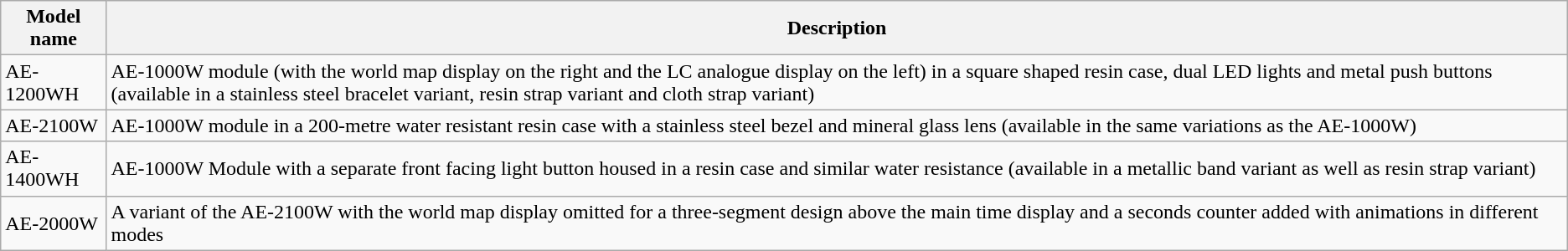<table class="wikitable">
<tr>
<th>Model name</th>
<th>Description</th>
</tr>
<tr>
<td>AE-1200WH</td>
<td>AE-1000W module (with the world map display on the right and the LC analogue display on the left) in a square shaped resin case, dual LED lights and metal push buttons (available in a stainless steel bracelet variant, resin strap variant and cloth strap variant)</td>
</tr>
<tr>
<td>AE-2100W</td>
<td>AE-1000W module in a 200-metre water resistant resin case with a stainless steel bezel and mineral glass lens (available in the same variations as the AE-1000W)</td>
</tr>
<tr>
<td>AE-1400WH</td>
<td>AE-1000W Module with a separate front facing light button housed in a resin case and similar water resistance (available in a metallic band variant as well as resin strap variant)</td>
</tr>
<tr>
<td>AE-2000W</td>
<td>A variant of the AE-2100W with the world map display omitted for a three-segment design above the main time display and a seconds counter added with animations in different modes</td>
</tr>
</table>
